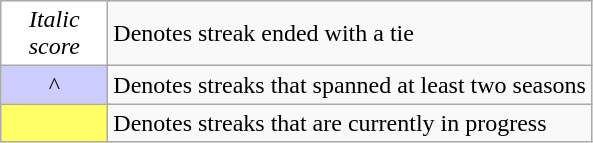<table class="wikitable">
<tr>
<td style="background-color:#ffffff; width:4em" colspan=2 align=center><em>Italic score</em></td>
<td>Denotes streak ended with a tie</td>
</tr>
<tr>
<td style="background-color:#ccccff; width:4em" colspan=2 align=center>^</td>
<td>Denotes streaks that spanned at least two seasons</td>
</tr>
<tr>
<td style="background-color:#ffff66; width:4em" colspan=2 align=center></td>
<td>Denotes streaks that are currently in progress</td>
</tr>
</table>
